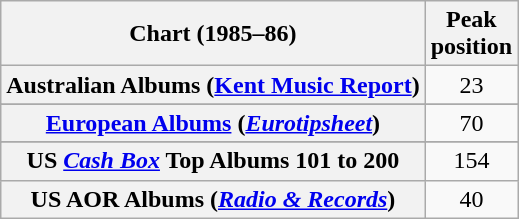<table class="wikitable sortable plainrowheaders" style="text-align:center">
<tr>
<th scope="col">Chart (1985–86)</th>
<th scope="col">Peak<br>position</th>
</tr>
<tr>
<th scope="row">Australian Albums (<a href='#'>Kent Music Report</a>)</th>
<td>23</td>
</tr>
<tr>
</tr>
<tr>
<th scope="row"><a href='#'>European Albums</a> (<em><a href='#'>Eurotipsheet</a></em>)</th>
<td>70</td>
</tr>
<tr>
</tr>
<tr>
</tr>
<tr>
<th scope="row">US <em><a href='#'>Cash Box</a></em> Top Albums 101 to 200</th>
<td>154</td>
</tr>
<tr>
<th scope="row">US AOR Albums (<em><a href='#'>Radio & Records</a></em>)</th>
<td>40</td>
</tr>
</table>
